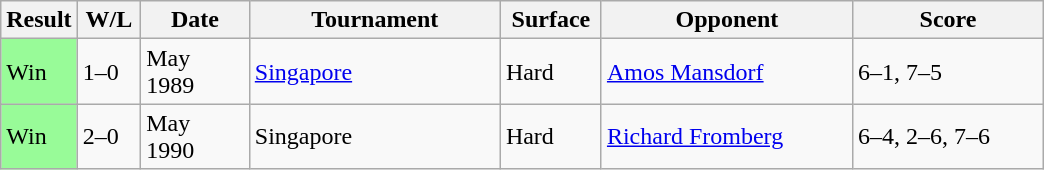<table class="sortable wikitable">
<tr>
<th style="width:40px">Result</th>
<th style="width:35px" class="unsortable">W/L</th>
<th style="width:65px">Date</th>
<th style="width:160px">Tournament</th>
<th style="width:60px">Surface</th>
<th style="width:160px">Opponent</th>
<th style="width:120px" class="unsortable">Score</th>
</tr>
<tr>
<td style="background:#98fb98;">Win</td>
<td>1–0</td>
<td>May 1989</td>
<td><a href='#'>Singapore</a></td>
<td>Hard</td>
<td> <a href='#'>Amos Mansdorf</a></td>
<td>6–1, 7–5</td>
</tr>
<tr>
<td style="background:#98fb98;">Win</td>
<td>2–0</td>
<td>May 1990</td>
<td>Singapore</td>
<td>Hard</td>
<td> <a href='#'>Richard Fromberg</a></td>
<td>6–4, 2–6, 7–6</td>
</tr>
</table>
